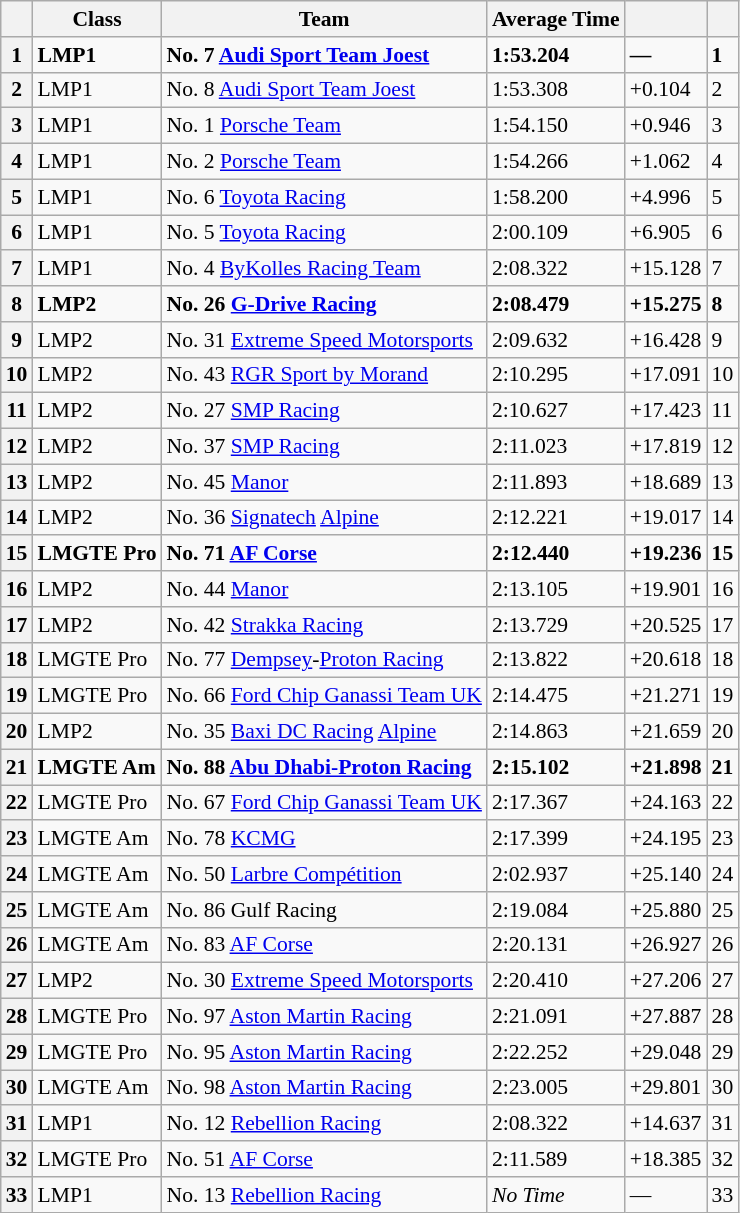<table class="wikitable" style="font-size: 90%;">
<tr>
<th scope="col"></th>
<th scope="col">Class</th>
<th scope="col">Team</th>
<th scope="col">Average Time</th>
<th scope="col"></th>
<th scope="col"></th>
</tr>
<tr>
<th scope="row">1</th>
<td><strong>LMP1</strong></td>
<td><strong>No. 7 <a href='#'>Audi Sport Team Joest</a></strong></td>
<td><strong>1:53.204</strong></td>
<td><strong>—</strong></td>
<td><strong>1</strong></td>
</tr>
<tr>
<th scope="row">2</th>
<td>LMP1</td>
<td>No. 8 <a href='#'>Audi Sport Team Joest</a></td>
<td>1:53.308</td>
<td>+0.104</td>
<td>2</td>
</tr>
<tr>
<th scope="row">3</th>
<td>LMP1</td>
<td>No. 1 <a href='#'>Porsche Team</a></td>
<td>1:54.150</td>
<td>+0.946</td>
<td>3</td>
</tr>
<tr>
<th scope="row">4</th>
<td>LMP1</td>
<td>No. 2 <a href='#'>Porsche Team</a></td>
<td>1:54.266</td>
<td>+1.062</td>
<td>4</td>
</tr>
<tr>
<th scope="row">5</th>
<td>LMP1</td>
<td>No. 6 <a href='#'>Toyota Racing</a></td>
<td>1:58.200</td>
<td>+4.996</td>
<td>5</td>
</tr>
<tr>
<th scope="row">6</th>
<td>LMP1</td>
<td>No. 5 <a href='#'>Toyota Racing</a></td>
<td>2:00.109</td>
<td>+6.905</td>
<td>6</td>
</tr>
<tr>
<th scope="row">7</th>
<td>LMP1</td>
<td>No. 4 <a href='#'>ByKolles Racing Team</a></td>
<td>2:08.322</td>
<td>+15.128</td>
<td>7</td>
</tr>
<tr>
<th scope="row">8</th>
<td><strong>LMP2</strong></td>
<td><strong>No. 26 <a href='#'>G-Drive Racing</a></strong></td>
<td><strong>2:08.479</strong></td>
<td><strong>+15.275</strong></td>
<td><strong>8</strong></td>
</tr>
<tr>
<th scope="row">9</th>
<td>LMP2</td>
<td>No. 31 <a href='#'>Extreme Speed Motorsports</a></td>
<td>2:09.632</td>
<td>+16.428</td>
<td>9</td>
</tr>
<tr>
<th scope="row">10</th>
<td>LMP2</td>
<td>No. 43 <a href='#'>RGR Sport by Morand</a></td>
<td>2:10.295</td>
<td>+17.091</td>
<td>10</td>
</tr>
<tr>
<th scope="row">11</th>
<td>LMP2</td>
<td>No. 27 <a href='#'>SMP Racing</a></td>
<td>2:10.627</td>
<td>+17.423</td>
<td>11</td>
</tr>
<tr>
<th scope="row">12</th>
<td>LMP2</td>
<td>No. 37 <a href='#'>SMP Racing</a></td>
<td>2:11.023</td>
<td>+17.819</td>
<td>12</td>
</tr>
<tr>
<th scope="row">13</th>
<td>LMP2</td>
<td>No. 45 <a href='#'>Manor</a></td>
<td>2:11.893</td>
<td>+18.689</td>
<td>13</td>
</tr>
<tr>
<th scope="row">14</th>
<td>LMP2</td>
<td>No. 36 <a href='#'>Signatech</a> <a href='#'>Alpine</a></td>
<td>2:12.221</td>
<td>+19.017</td>
<td>14</td>
</tr>
<tr>
<th scope="row">15</th>
<td><strong>LMGTE Pro</strong></td>
<td><strong>No. 71 <a href='#'>AF Corse</a></strong></td>
<td><strong>2:12.440</strong></td>
<td><strong>+19.236</strong></td>
<td><strong>15</strong></td>
</tr>
<tr>
<th scope="row">16</th>
<td>LMP2</td>
<td>No. 44 <a href='#'>Manor</a></td>
<td>2:13.105</td>
<td>+19.901</td>
<td>16</td>
</tr>
<tr>
<th scope="row">17</th>
<td>LMP2</td>
<td>No. 42 <a href='#'>Strakka Racing</a></td>
<td>2:13.729</td>
<td>+20.525</td>
<td>17</td>
</tr>
<tr>
<th scope="row">18</th>
<td>LMGTE Pro</td>
<td>No. 77 <a href='#'>Dempsey</a>-<a href='#'>Proton Racing</a></td>
<td>2:13.822</td>
<td>+20.618</td>
<td>18</td>
</tr>
<tr>
<th scope="row">19</th>
<td>LMGTE Pro</td>
<td>No. 66 <a href='#'>Ford Chip Ganassi Team UK</a></td>
<td>2:14.475</td>
<td>+21.271</td>
<td>19</td>
</tr>
<tr>
<th scope="row">20</th>
<td>LMP2</td>
<td>No. 35 <a href='#'>Baxi DC Racing</a> <a href='#'>Alpine</a></td>
<td>2:14.863</td>
<td>+21.659</td>
<td>20</td>
</tr>
<tr>
<th scope="row">21</th>
<td><strong>LMGTE Am</strong></td>
<td><strong>No. 88 <a href='#'>Abu Dhabi-Proton Racing</a></strong></td>
<td><strong>2:15.102</strong></td>
<td><strong>+21.898</strong></td>
<td><strong>21</strong></td>
</tr>
<tr>
<th scope="row">22</th>
<td>LMGTE Pro</td>
<td>No. 67 <a href='#'>Ford Chip Ganassi Team UK</a></td>
<td>2:17.367</td>
<td>+24.163</td>
<td>22</td>
</tr>
<tr>
<th scope="row">23</th>
<td>LMGTE Am</td>
<td>No. 78 <a href='#'>KCMG</a></td>
<td>2:17.399</td>
<td>+24.195</td>
<td>23</td>
</tr>
<tr>
<th scope="row">24</th>
<td>LMGTE Am</td>
<td>No. 50 <a href='#'>Larbre Compétition</a></td>
<td>2:02.937</td>
<td>+25.140</td>
<td>24</td>
</tr>
<tr>
<th scope="row">25</th>
<td>LMGTE Am</td>
<td>No. 86 Gulf Racing</td>
<td>2:19.084</td>
<td>+25.880</td>
<td>25</td>
</tr>
<tr>
<th scope="row">26</th>
<td>LMGTE Am</td>
<td>No. 83 <a href='#'>AF Corse</a></td>
<td>2:20.131</td>
<td>+26.927</td>
<td>26</td>
</tr>
<tr>
<th scope="row">27</th>
<td>LMP2</td>
<td>No. 30 <a href='#'>Extreme Speed Motorsports</a></td>
<td>2:20.410</td>
<td>+27.206</td>
<td>27</td>
</tr>
<tr>
<th scope="row">28</th>
<td>LMGTE Pro</td>
<td>No. 97 <a href='#'>Aston Martin Racing</a></td>
<td>2:21.091</td>
<td>+27.887</td>
<td>28</td>
</tr>
<tr>
<th scope="row">29</th>
<td>LMGTE Pro</td>
<td>No. 95 <a href='#'>Aston Martin Racing</a></td>
<td>2:22.252</td>
<td>+29.048</td>
<td>29</td>
</tr>
<tr>
<th scope="row">30</th>
<td>LMGTE Am</td>
<td>No. 98 <a href='#'>Aston Martin Racing</a></td>
<td>2:23.005</td>
<td>+29.801</td>
<td>30</td>
</tr>
<tr>
<th scope="row">31</th>
<td>LMP1</td>
<td>No. 12 <a href='#'>Rebellion Racing</a></td>
<td>2:08.322</td>
<td>+14.637</td>
<td>31</td>
</tr>
<tr>
<th scope="row">32</th>
<td>LMGTE Pro</td>
<td>No. 51 <a href='#'>AF Corse</a></td>
<td>2:11.589</td>
<td>+18.385</td>
<td>32</td>
</tr>
<tr>
<th scope="row">33</th>
<td>LMP1</td>
<td>No. 13 <a href='#'>Rebellion Racing</a></td>
<td><em>No Time</em></td>
<td>—</td>
<td>33</td>
</tr>
</table>
